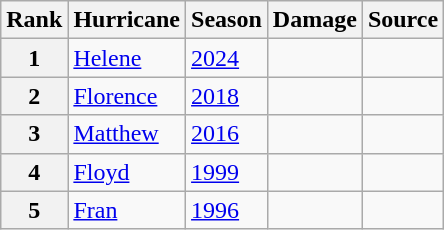<table class="wikitable" style="margin: 0 1em 0.5em 0;">
<tr>
<th scope="col" class="unsortable">Rank</th>
<th scope="col" class="unsortable">Hurricane</th>
<th scope="col" class="unsortable">Season</th>
<th scope="col">Damage</th>
<th scope="col">Source</th>
</tr>
<tr>
<th scope="row">1</th>
<td> <a href='#'>Helene</a></td>
<td><a href='#'>2024</a></td>
<td></td>
<td></td>
</tr>
<tr>
<th scope="row">2</th>
<td> <a href='#'>Florence</a></td>
<td><a href='#'>2018</a></td>
<td></td>
<td></td>
</tr>
<tr>
<th scope="row">3</th>
<td> <a href='#'>Matthew</a></td>
<td><a href='#'>2016</a></td>
<td></td>
<td></td>
</tr>
<tr>
<th scope="row">4</th>
<td> <a href='#'>Floyd</a></td>
<td><a href='#'>1999</a></td>
<td></td>
<td></td>
</tr>
<tr>
<th scope="row">5</th>
<td> <a href='#'>Fran</a></td>
<td><a href='#'>1996</a></td>
<td></td>
<td></td>
</tr>
</table>
